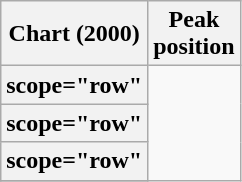<table class="wikitable sortable plainrowheaders">
<tr>
<th>Chart (2000)</th>
<th>Peak<br>position</th>
</tr>
<tr>
<th>scope="row" </th>
</tr>
<tr>
<th>scope="row" </th>
</tr>
<tr>
<th>scope="row" </th>
</tr>
<tr>
</tr>
</table>
